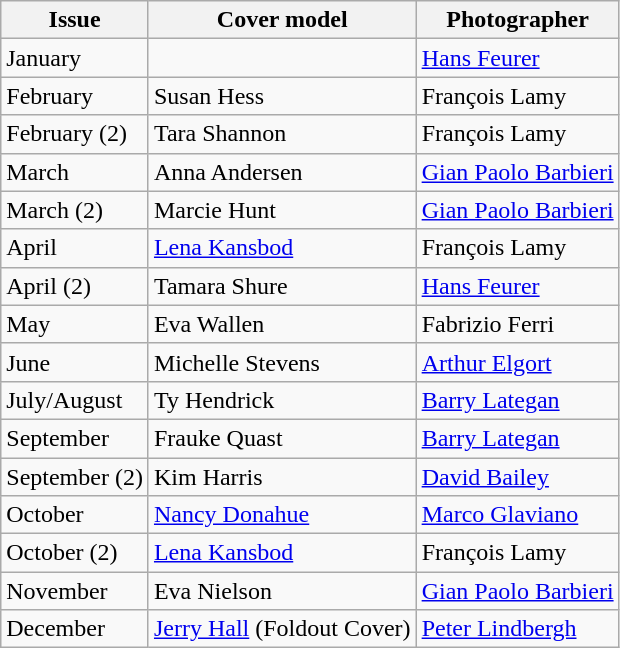<table class="sortable wikitable">
<tr>
<th>Issue</th>
<th>Cover model</th>
<th>Photographer</th>
</tr>
<tr>
<td>January</td>
<td></td>
<td><a href='#'>Hans Feurer</a></td>
</tr>
<tr>
<td>February</td>
<td>Susan Hess</td>
<td>François Lamy</td>
</tr>
<tr>
<td>February (2)</td>
<td>Tara Shannon</td>
<td>François Lamy</td>
</tr>
<tr>
<td>March</td>
<td>Anna Andersen</td>
<td><a href='#'>Gian Paolo Barbieri</a></td>
</tr>
<tr>
<td>March (2)</td>
<td>Marcie Hunt</td>
<td><a href='#'>Gian Paolo Barbieri</a></td>
</tr>
<tr>
<td>April</td>
<td><a href='#'>Lena Kansbod</a></td>
<td>François Lamy</td>
</tr>
<tr>
<td>April (2)</td>
<td>Tamara Shure</td>
<td><a href='#'>Hans Feurer</a></td>
</tr>
<tr>
<td>May</td>
<td>Eva Wallen</td>
<td>Fabrizio Ferri</td>
</tr>
<tr>
<td>June</td>
<td>Michelle Stevens</td>
<td><a href='#'>Arthur Elgort</a></td>
</tr>
<tr>
<td>July/August</td>
<td>Ty Hendrick</td>
<td><a href='#'>Barry Lategan</a></td>
</tr>
<tr>
<td>September</td>
<td>Frauke Quast</td>
<td><a href='#'>Barry Lategan</a></td>
</tr>
<tr>
<td>September (2)</td>
<td>Kim Harris</td>
<td><a href='#'>David Bailey</a></td>
</tr>
<tr>
<td>October</td>
<td><a href='#'>Nancy Donahue</a></td>
<td><a href='#'>Marco Glaviano</a></td>
</tr>
<tr>
<td>October (2)</td>
<td><a href='#'>Lena Kansbod</a></td>
<td>François Lamy</td>
</tr>
<tr>
<td>November</td>
<td>Eva Nielson</td>
<td><a href='#'>Gian Paolo Barbieri</a></td>
</tr>
<tr>
<td>December</td>
<td><a href='#'>Jerry Hall</a> (Foldout Cover)</td>
<td><a href='#'>Peter Lindbergh</a></td>
</tr>
</table>
